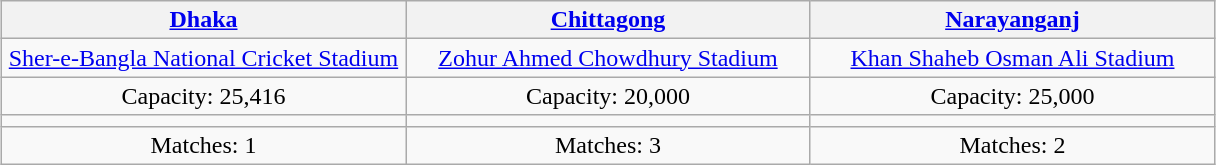<table class="wikitable" style="text-align:center;margin:auto">
<tr>
<th style="width:33%;"><a href='#'>Dhaka</a></th>
<th style="width:33%;"><a href='#'>Chittagong</a></th>
<th style="width:33%;"><a href='#'>Narayanganj</a></th>
</tr>
<tr>
<td><a href='#'>Sher-e-Bangla National Cricket Stadium</a></td>
<td><a href='#'>Zohur Ahmed Chowdhury Stadium</a></td>
<td><a href='#'>Khan Shaheb Osman Ali Stadium</a></td>
</tr>
<tr>
<td>Capacity: 25,416</td>
<td>Capacity: 20,000</td>
<td>Capacity: 25,000</td>
</tr>
<tr>
<td></td>
<td></td>
<td></td>
</tr>
<tr>
<td>Matches: 1</td>
<td>Matches: 3</td>
<td>Matches: 2</td>
</tr>
</table>
